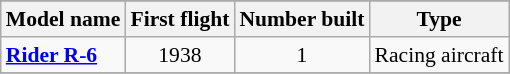<table class="wikitable" align=center style="font-size:90%;">
<tr>
</tr>
<tr style="background:#efefef;">
<th>Model name</th>
<th>First flight</th>
<th>Number built</th>
<th>Type</th>
</tr>
<tr>
<td align=left><strong><a href='#'>Rider R-6</a></strong></td>
<td align=center>1938</td>
<td align=center>1</td>
<td align=left>Racing aircraft</td>
</tr>
<tr>
</tr>
</table>
